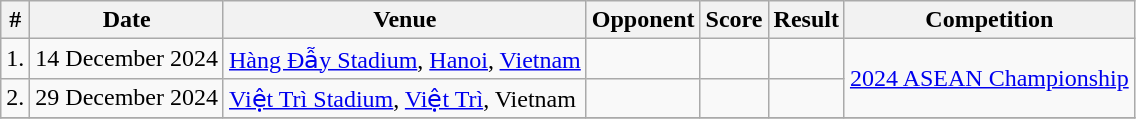<table class="wikitable">
<tr>
<th>#</th>
<th>Date</th>
<th>Venue</th>
<th>Opponent</th>
<th>Score</th>
<th>Result</th>
<th>Competition</th>
</tr>
<tr>
<td>1.</td>
<td>14 December 2024</td>
<td><a href='#'>Hàng Đẫy Stadium</a>, <a href='#'>Hanoi</a>, <a href='#'>Vietnam</a></td>
<td></td>
<td></td>
<td></td>
<td rowspan=2><a href='#'>2024 ASEAN Championship</a></td>
</tr>
<tr>
<td>2.</td>
<td>29 December 2024</td>
<td><a href='#'>Việt Trì Stadium</a>, <a href='#'>Việt Trì</a>, Vietnam</td>
<td></td>
<td></td>
<td></td>
</tr>
<tr>
</tr>
</table>
